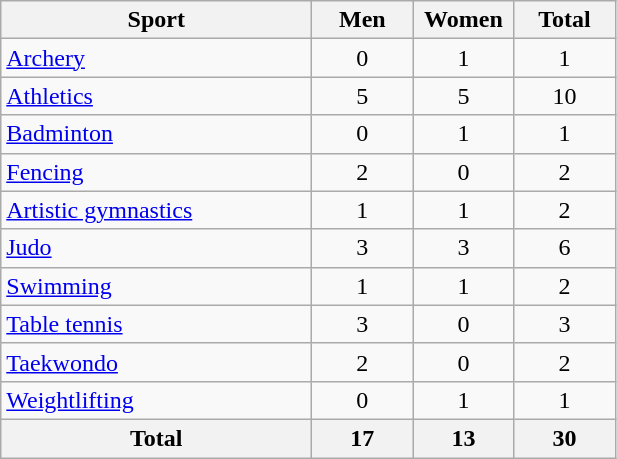<table class="wikitable" style="text-align:center">
<tr>
<th width=200>Sport</th>
<th width=60>Men</th>
<th width=60>Women</th>
<th width=60>Total</th>
</tr>
<tr>
<td align=left><a href='#'>Archery</a></td>
<td>0</td>
<td>1</td>
<td>1</td>
</tr>
<tr>
<td align=left><a href='#'>Athletics</a></td>
<td>5</td>
<td>5</td>
<td>10</td>
</tr>
<tr>
<td align=left><a href='#'>Badminton</a></td>
<td>0</td>
<td>1</td>
<td>1</td>
</tr>
<tr>
<td align=left><a href='#'>Fencing</a></td>
<td>2</td>
<td>0</td>
<td>2</td>
</tr>
<tr>
<td align=left><a href='#'>Artistic gymnastics</a></td>
<td>1</td>
<td>1</td>
<td>2</td>
</tr>
<tr>
<td align=left><a href='#'>Judo</a></td>
<td>3</td>
<td>3</td>
<td>6</td>
</tr>
<tr>
<td align=left><a href='#'>Swimming</a></td>
<td>1</td>
<td>1</td>
<td>2</td>
</tr>
<tr>
<td align=left><a href='#'>Table tennis</a></td>
<td>3</td>
<td>0</td>
<td>3</td>
</tr>
<tr>
<td align=left><a href='#'>Taekwondo</a></td>
<td>2</td>
<td>0</td>
<td>2</td>
</tr>
<tr>
<td align=left><a href='#'>Weightlifting</a></td>
<td>0</td>
<td>1</td>
<td>1</td>
</tr>
<tr>
<th align=left>Total</th>
<th>17</th>
<th>13</th>
<th>30</th>
</tr>
</table>
